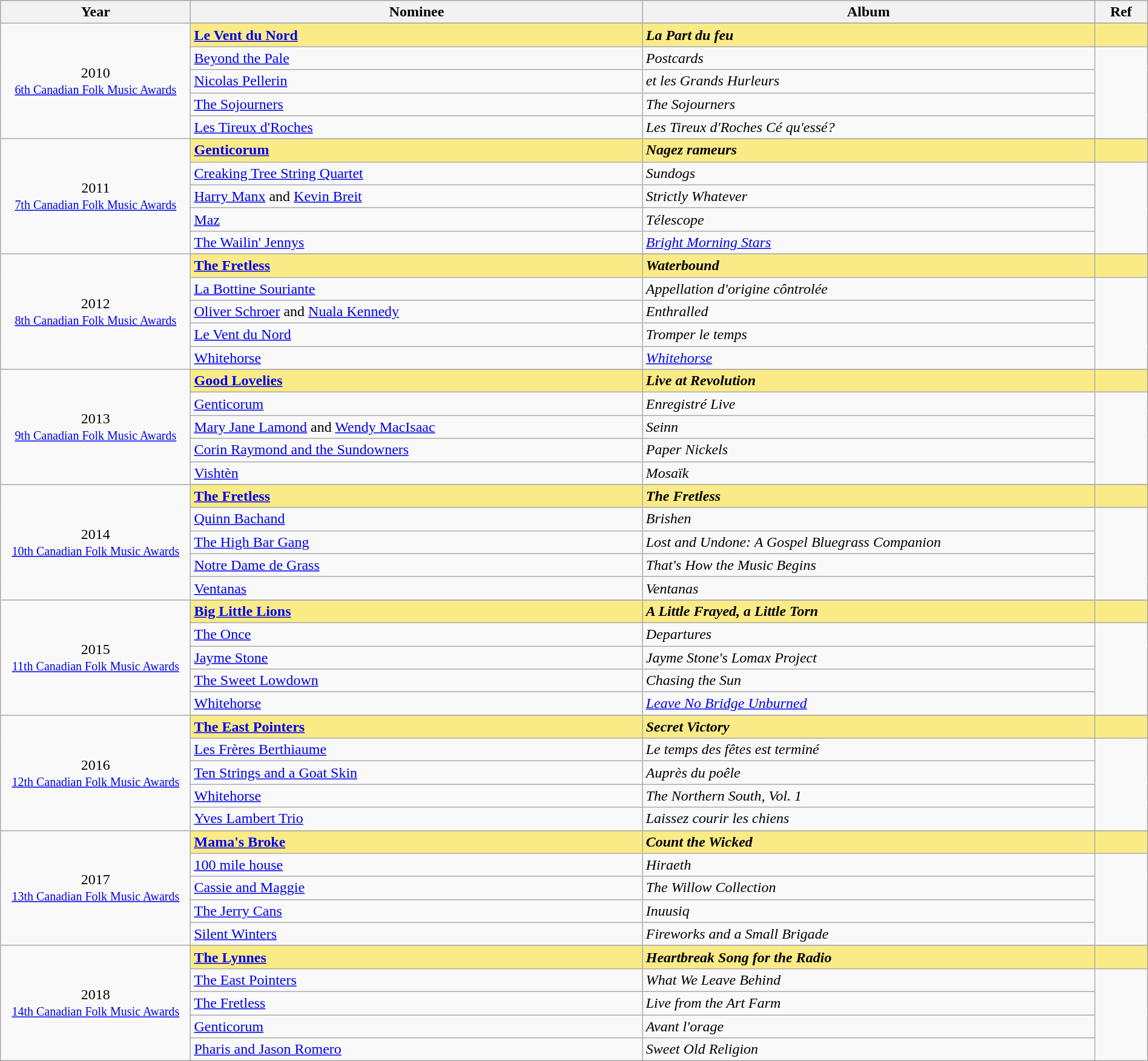<table class="wikitable" style="width:100%;">
<tr style="background:#bebebe;">
<th style="width:8%;">Year</th>
<th style="width:19%;">Nominee</th>
<th style="width:19%;">Album</th>
<th style="width:2%;">Ref</th>
</tr>
<tr>
<td rowspan="6" align="center">2010 <br> <small><a href='#'>6th Canadian Folk Music Awards</a></small></td>
</tr>
<tr style="background:#FAEB86;">
<td><strong><a href='#'>Le Vent du Nord</a></strong></td>
<td><strong><em>La Part du feu</em></strong></td>
<td></td>
</tr>
<tr>
<td><a href='#'>Beyond the Pale</a></td>
<td><em>Postcards</em></td>
<td rowspan=4></td>
</tr>
<tr>
<td><a href='#'>Nicolas Pellerin</a></td>
<td><em>et les Grands Hurleurs</em></td>
</tr>
<tr>
<td><a href='#'>The Sojourners</a></td>
<td><em>The Sojourners</em></td>
</tr>
<tr>
<td><a href='#'>Les Tireux d'Roches</a></td>
<td><em>Les Tireux d'Roches Cé qu'essé?</em></td>
</tr>
<tr>
<td rowspan="6" align="center">2011 <br> <small><a href='#'>7th Canadian Folk Music Awards</a></small></td>
</tr>
<tr style="background:#FAEB86;">
<td><strong><a href='#'>Genticorum</a></strong></td>
<td><strong><em>Nagez rameurs</em></strong></td>
<td></td>
</tr>
<tr>
<td><a href='#'>Creaking Tree String Quartet</a></td>
<td><em>Sundogs</em></td>
<td rowspan=4></td>
</tr>
<tr>
<td><a href='#'>Harry Manx</a> and <a href='#'>Kevin Breit</a></td>
<td><em>Strictly Whatever</em></td>
</tr>
<tr>
<td><a href='#'>Maz</a></td>
<td><em>Télescope</em></td>
</tr>
<tr>
<td><a href='#'>The Wailin' Jennys</a></td>
<td><em><a href='#'>Bright Morning Stars</a></em></td>
</tr>
<tr>
<td rowspan="6" align="center">2012 <br> <small><a href='#'>8th Canadian Folk Music Awards</a></small></td>
</tr>
<tr style="background:#FAEB86;">
<td><strong><a href='#'>The Fretless</a></strong></td>
<td><strong><em>Waterbound</em></strong></td>
<td></td>
</tr>
<tr>
<td><a href='#'>La Bottine Souriante</a></td>
<td><em>Appellation d'origine côntrolée</em></td>
<td rowspan=4></td>
</tr>
<tr>
<td><a href='#'>Oliver Schroer</a> and <a href='#'>Nuala Kennedy</a></td>
<td><em>Enthralled</em></td>
</tr>
<tr>
<td><a href='#'>Le Vent du Nord</a></td>
<td><em>Tromper le temps</em></td>
</tr>
<tr>
<td><a href='#'>Whitehorse</a></td>
<td><em><a href='#'>Whitehorse</a></em></td>
</tr>
<tr>
<td rowspan="6" align="center">2013 <br> <small><a href='#'>9th Canadian Folk Music Awards</a></small></td>
</tr>
<tr style="background:#FAEB86;">
<td><strong><a href='#'>Good Lovelies</a></strong></td>
<td><strong><em>Live at Revolution</em></strong></td>
<td></td>
</tr>
<tr>
<td><a href='#'>Genticorum</a></td>
<td><em>Enregistré Live</em></td>
<td rowspan=4></td>
</tr>
<tr>
<td><a href='#'>Mary Jane Lamond</a> and <a href='#'>Wendy MacIsaac</a></td>
<td><em>Seinn</em></td>
</tr>
<tr>
<td><a href='#'>Corin Raymond and the Sundowners</a></td>
<td><em>Paper Nickels</em></td>
</tr>
<tr>
<td><a href='#'>Vishtèn</a></td>
<td><em>Mosaïk</em></td>
</tr>
<tr>
<td rowspan="6" align="center">2014 <br> <small><a href='#'>10th Canadian Folk Music Awards</a></small></td>
</tr>
<tr style="background:#FAEB86;">
<td><strong><a href='#'>The Fretless</a></strong></td>
<td><strong><em>The Fretless</em></strong></td>
<td></td>
</tr>
<tr>
<td><a href='#'>Quinn Bachand</a></td>
<td><em>Brishen</em></td>
<td rowspan=4></td>
</tr>
<tr>
<td><a href='#'>The High Bar Gang</a></td>
<td><em>Lost and Undone: A Gospel Bluegrass Companion</em></td>
</tr>
<tr>
<td><a href='#'>Notre Dame de Grass</a></td>
<td><em>That's How the Music Begins</em></td>
</tr>
<tr>
<td><a href='#'>Ventanas</a></td>
<td><em>Ventanas</em></td>
</tr>
<tr>
<td rowspan="6" align="center">2015 <br> <small><a href='#'>11th Canadian Folk Music Awards</a></small></td>
</tr>
<tr style="background:#FAEB86;">
<td><strong><a href='#'>Big Little Lions</a></strong></td>
<td><strong><em>A Little Frayed, a Little Torn</em></strong></td>
<td></td>
</tr>
<tr>
<td><a href='#'>The Once</a></td>
<td><em>Departures</em></td>
<td rowspan=4></td>
</tr>
<tr>
<td><a href='#'>Jayme Stone</a></td>
<td><em>Jayme Stone's Lomax Project</em></td>
</tr>
<tr>
<td><a href='#'>The Sweet Lowdown</a></td>
<td><em>Chasing the Sun</em></td>
</tr>
<tr>
<td><a href='#'>Whitehorse</a></td>
<td><em><a href='#'>Leave No Bridge Unburned</a></em></td>
</tr>
<tr>
<td rowspan="6" align="center">2016 <br> <small><a href='#'>12th Canadian Folk Music Awards</a></small></td>
</tr>
<tr style="background:#FAEB86;">
<td><strong><a href='#'>The East Pointers</a></strong></td>
<td><strong><em>Secret Victory</em></strong></td>
<td></td>
</tr>
<tr>
<td><a href='#'>Les Frères Berthiaume</a></td>
<td><em>Le temps des fêtes est terminé</em></td>
<td rowspan=4></td>
</tr>
<tr>
<td><a href='#'>Ten Strings and a Goat Skin</a></td>
<td><em>Auprès du poêle</em></td>
</tr>
<tr>
<td><a href='#'>Whitehorse</a></td>
<td><em>The Northern South, Vol. 1</em></td>
</tr>
<tr>
<td><a href='#'>Yves Lambert Trio</a></td>
<td><em>Laissez courir les chiens</em></td>
</tr>
<tr>
<td rowspan="6" align="center">2017 <br> <small><a href='#'>13th Canadian Folk Music Awards</a></small></td>
</tr>
<tr style="background:#FAEB86;">
<td><strong><a href='#'>Mama's Broke</a></strong></td>
<td><strong><em>Count the Wicked</em></strong></td>
<td></td>
</tr>
<tr>
<td><a href='#'>100 mile house</a></td>
<td><em>Hiraeth</em></td>
<td rowspan=4></td>
</tr>
<tr>
<td><a href='#'>Cassie and Maggie</a></td>
<td><em>The Willow Collection</em></td>
</tr>
<tr>
<td><a href='#'>The Jerry Cans</a></td>
<td><em>Inuusiq</em></td>
</tr>
<tr>
<td><a href='#'>Silent Winters</a></td>
<td><em>Fireworks and a Small Brigade</em></td>
</tr>
<tr>
<td rowspan="6" align="center">2018 <br> <small><a href='#'>14th Canadian Folk Music Awards</a></small></td>
</tr>
<tr style="background:#FAEB86;">
<td><strong><a href='#'>The Lynnes</a></strong></td>
<td><strong><em>Heartbreak Song for the Radio</em></strong></td>
<td></td>
</tr>
<tr>
<td><a href='#'>The East Pointers</a></td>
<td><em>What We Leave Behind</em></td>
<td rowspan=4></td>
</tr>
<tr>
<td><a href='#'>The Fretless</a></td>
<td><em>Live from the Art Farm</em></td>
</tr>
<tr>
<td><a href='#'>Genticorum</a></td>
<td><em>Avant l'orage</em></td>
</tr>
<tr>
<td><a href='#'>Pharis and Jason Romero</a></td>
<td><em>Sweet Old Religion</em></td>
</tr>
</table>
